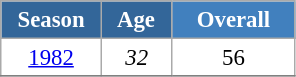<table class="wikitable" style="font-size:95%; text-align:center; border:grey solid 1px; border-collapse:collapse; background:#ffffff;">
<tr>
<th style="background-color:#369; color:white; width:60px;"> Season </th>
<th style="background-color:#369; color:white; width:40px;"> Age </th>
<th style="background-color:#4180be; color:white; width:75px;">Overall</th>
</tr>
<tr>
<td><a href='#'>1982</a></td>
<td><em>32</em></td>
<td>56</td>
</tr>
<tr>
</tr>
</table>
